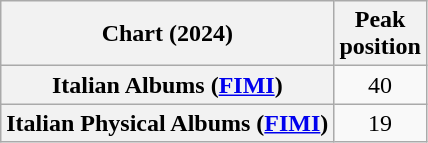<table class="wikitable sortable plainrowheaders" style="text-align:center">
<tr>
<th scope="col">Chart (2024)</th>
<th scope="col">Peak<br>position</th>
</tr>
<tr>
<th scope="row">Italian Albums (<a href='#'>FIMI</a>)</th>
<td>40</td>
</tr>
<tr>
<th scope="row">Italian Physical Albums (<a href='#'>FIMI</a>)</th>
<td>19</td>
</tr>
</table>
